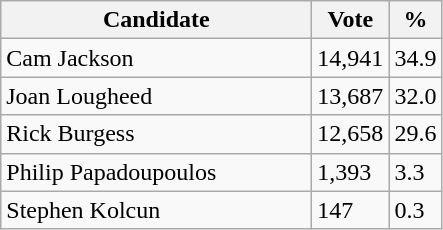<table class="wikitable">
<tr>
<th bgcolor="#DDDDFF" width="200px">Candidate</th>
<th bgcolor="#DDDDFF">Vote</th>
<th bgcolor="#DDDDFF">%</th>
</tr>
<tr>
<td>Cam Jackson</td>
<td>14,941</td>
<td>34.9</td>
</tr>
<tr>
<td>Joan Lougheed</td>
<td>13,687</td>
<td>32.0</td>
</tr>
<tr>
<td>Rick Burgess</td>
<td>12,658</td>
<td>29.6</td>
</tr>
<tr>
<td>Philip Papadoupoulos</td>
<td>1,393</td>
<td>3.3</td>
</tr>
<tr>
<td>Stephen Kolcun</td>
<td>147</td>
<td>0.3</td>
</tr>
</table>
